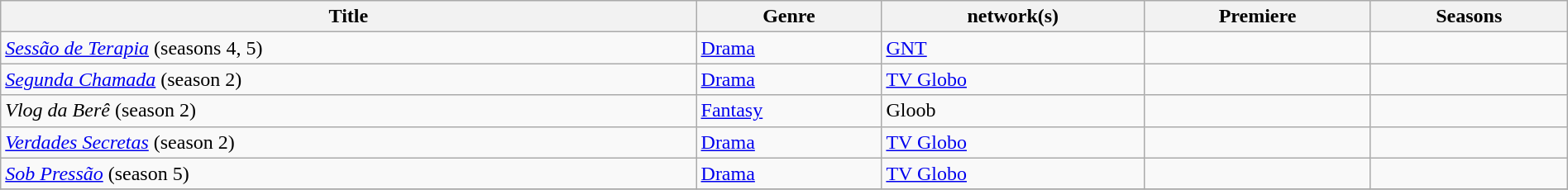<table class="wikitable sortable" style="width:100%;">
<tr>
<th>Title</th>
<th>Genre</th>
<th> network(s)</th>
<th>Premiere</th>
<th>Seasons</th>
</tr>
<tr>
<td><em><a href='#'>Sessão de Terapia</a></em> (seasons 4, 5)</td>
<td><a href='#'>Drama</a></td>
<td><a href='#'>GNT</a></td>
<td></td>
<td></td>
</tr>
<tr>
<td><em><a href='#'>Segunda Chamada</a></em> (season 2)</td>
<td><a href='#'>Drama</a></td>
<td><a href='#'>TV Globo</a></td>
<td></td>
<td></td>
</tr>
<tr>
<td><em>Vlog da Berê</em> (season 2)</td>
<td><a href='#'>Fantasy</a></td>
<td>Gloob</td>
<td></td>
<td></td>
</tr>
<tr>
<td><em><a href='#'>Verdades Secretas</a></em> (season 2)</td>
<td><a href='#'>Drama</a></td>
<td><a href='#'>TV Globo</a></td>
<td></td>
<td></td>
</tr>
<tr>
<td><em><a href='#'>Sob Pressão</a></em> (season 5)</td>
<td><a href='#'>Drama</a></td>
<td><a href='#'>TV Globo</a></td>
<td></td>
<td></td>
</tr>
<tr>
</tr>
</table>
